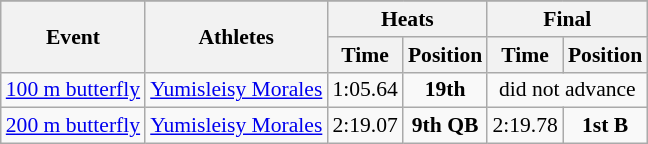<table class="wikitable" style="font-size:90%">
<tr>
</tr>
<tr>
<th rowspan=2>Event</th>
<th rowspan=2>Athletes</th>
<th colspan=2>Heats</th>
<th colspan=2>Final</th>
</tr>
<tr>
<th>Time</th>
<th>Position</th>
<th>Time</th>
<th>Position</th>
</tr>
<tr>
<td><a href='#'>100 m butterfly</a></td>
<td><a href='#'>Yumisleisy Morales</a></td>
<td align=center>1:05.64</td>
<td align=center><strong>19th</strong></td>
<td align=center colspan=2>did not advance</td>
</tr>
<tr>
<td><a href='#'>200 m butterfly</a></td>
<td><a href='#'>Yumisleisy Morales</a></td>
<td align=center>2:19.07</td>
<td align=center><strong>9th QB</strong></td>
<td align=center>2:19.78</td>
<td align=center><strong>1st B</strong></td>
</tr>
</table>
